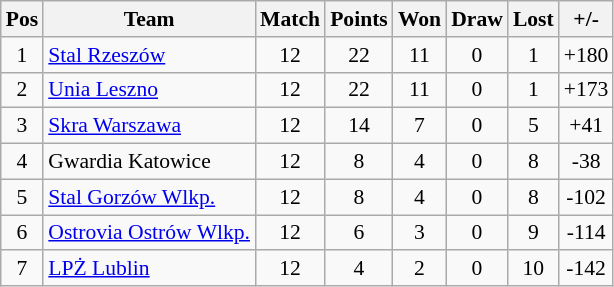<table class=wikitable style="font-size: 90%">
<tr align=center >
<th>Pos</th>
<th>Team</th>
<th>Match</th>
<th>Points</th>
<th>Won</th>
<th>Draw</th>
<th>Lost</th>
<th>+/-</th>
</tr>
<tr align=center >
<td>1</td>
<td align=left><a href='#'>Stal Rzeszów</a></td>
<td>12</td>
<td>22</td>
<td>11</td>
<td>0</td>
<td>1</td>
<td>+180</td>
</tr>
<tr align=center >
<td>2</td>
<td align=left><a href='#'>Unia Leszno</a></td>
<td>12</td>
<td>22</td>
<td>11</td>
<td>0</td>
<td>1</td>
<td>+173</td>
</tr>
<tr align=center>
<td>3</td>
<td align=left><a href='#'>Skra Warszawa</a></td>
<td>12</td>
<td>14</td>
<td>7</td>
<td>0</td>
<td>5</td>
<td>+41</td>
</tr>
<tr align=center>
<td>4</td>
<td align=left>Gwardia Katowice</td>
<td>12</td>
<td>8</td>
<td>4</td>
<td>0</td>
<td>8</td>
<td>-38</td>
</tr>
<tr align=center>
<td>5</td>
<td align=left><a href='#'>Stal Gorzów Wlkp.</a></td>
<td>12</td>
<td>8</td>
<td>4</td>
<td>0</td>
<td>8</td>
<td>-102</td>
</tr>
<tr align=center>
<td>6</td>
<td align=left><a href='#'>Ostrovia Ostrów Wlkp.</a></td>
<td>12</td>
<td>6</td>
<td>3</td>
<td>0</td>
<td>9</td>
<td>-114</td>
</tr>
<tr align=center >
<td>7</td>
<td align=left><a href='#'>LPŻ Lublin</a></td>
<td>12</td>
<td>4</td>
<td>2</td>
<td>0</td>
<td>10</td>
<td>-142</td>
</tr>
</table>
